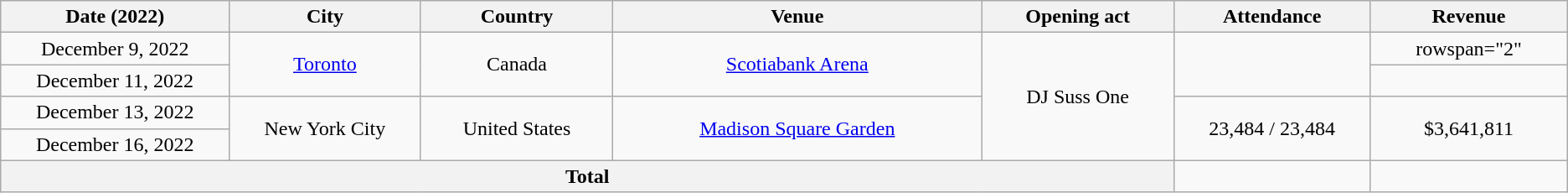<table class="wikitable" style="text-align:center;">
<tr>
<th scope="col" style="width:12em;">Date (2022)</th>
<th scope="col" style="width:10em;">City</th>
<th scope="col" style="width:10em;">Country</th>
<th scope="col" style="width:20em;">Venue</th>
<th scope="col" style="width:10em;">Opening act</th>
<th scope="col" style="width:10em;">Attendance</th>
<th scope="col" style="width:10em;">Revenue</th>
</tr>
<tr>
<td>December 9, 2022</td>
<td rowspan="2"><a href='#'>Toronto</a></td>
<td rowspan="2">Canada</td>
<td rowspan="2"><a href='#'>Scotiabank Arena</a></td>
<td rowspan="4">DJ Suss One</td>
<td rowspan="2"></td>
<td>rowspan="2" </td>
</tr>
<tr>
<td>December 11, 2022</td>
</tr>
<tr>
<td>December 13, 2022</td>
<td rowspan="2">New York City</td>
<td rowspan="2">United States</td>
<td rowspan="2"><a href='#'>Madison Square Garden</a></td>
<td rowspan="2">23,484 / 23,484</td>
<td rowspan="2">$3,641,811</td>
</tr>
<tr>
<td>December 16, 2022</td>
</tr>
<tr>
<th colspan="5">Total</th>
<td></td>
<td></td>
</tr>
</table>
